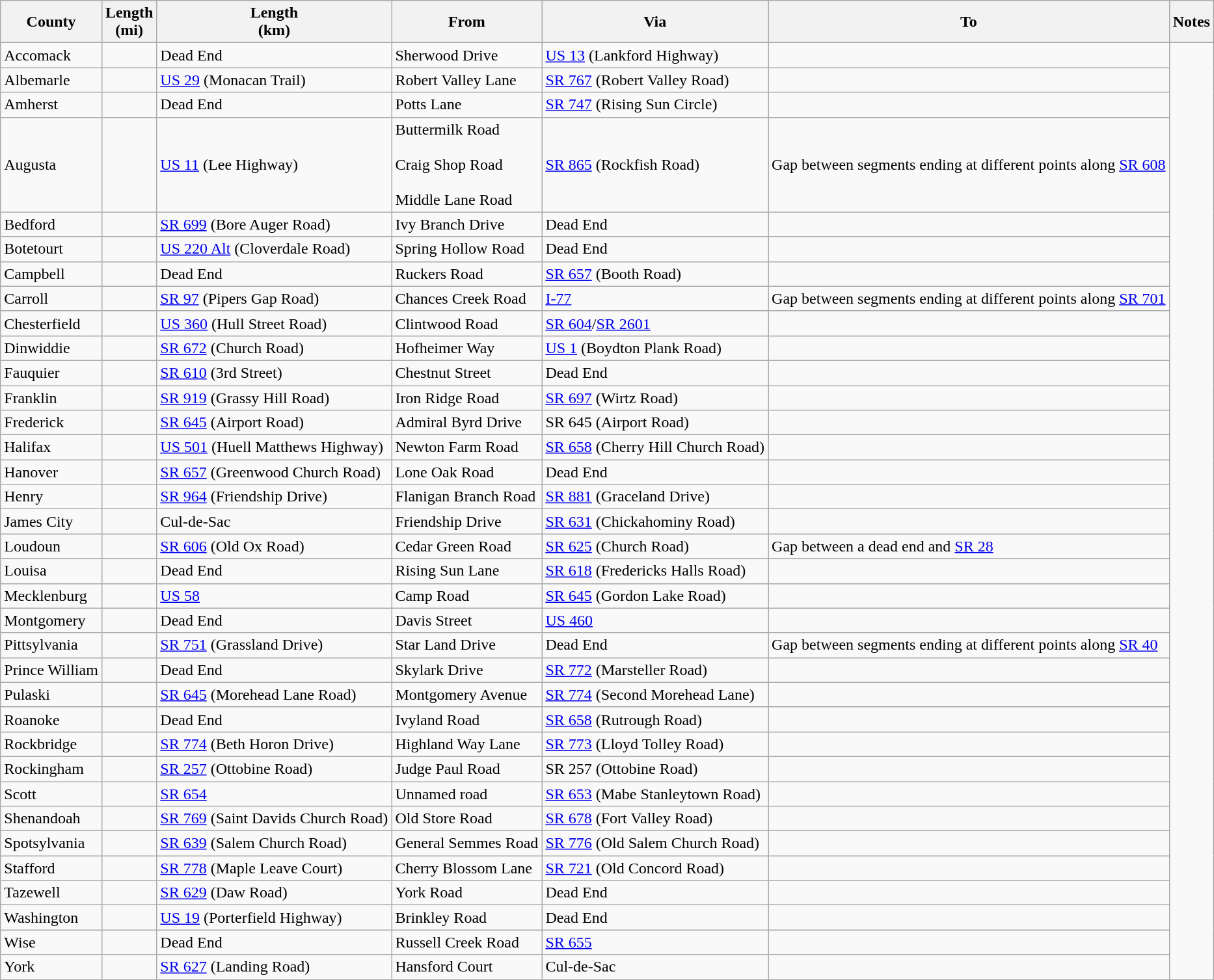<table class="wikitable sortable">
<tr>
<th>County</th>
<th>Length<br>(mi)</th>
<th>Length<br>(km)</th>
<th class="unsortable">From</th>
<th class="unsortable">Via</th>
<th class="unsortable">To</th>
<th class="unsortable">Notes</th>
</tr>
<tr>
<td id="Accomack">Accomack</td>
<td></td>
<td>Dead End</td>
<td>Sherwood Drive</td>
<td><a href='#'>US 13</a> (Lankford Highway)</td>
<td></td>
</tr>
<tr>
<td id="Albemarle">Albemarle</td>
<td></td>
<td><a href='#'>US 29</a> (Monacan Trail)</td>
<td>Robert Valley Lane</td>
<td><a href='#'>SR 767</a> (Robert Valley Road)</td>
<td><br>
</td>
</tr>
<tr>
<td id="Amherst">Amherst</td>
<td></td>
<td>Dead End</td>
<td>Potts Lane</td>
<td><a href='#'>SR 747</a> (Rising Sun Circle)</td>
<td><br>
</td>
</tr>
<tr>
<td id="Augusta">Augusta</td>
<td></td>
<td><a href='#'>US 11</a> (Lee Highway)</td>
<td>Buttermilk Road<br><br>Craig Shop Road<br><br>Middle Lane Road</td>
<td><a href='#'>SR 865</a> (Rockfish Road)</td>
<td>Gap between segments ending at different points along <a href='#'>SR 608</a><br></td>
</tr>
<tr>
<td id="Bedford">Bedford</td>
<td></td>
<td><a href='#'>SR 699</a> (Bore Auger Road)</td>
<td>Ivy Branch Drive</td>
<td>Dead End</td>
<td><br></td>
</tr>
<tr>
<td id="Botetourt">Botetourt</td>
<td></td>
<td><a href='#'>US 220 Alt</a> (Cloverdale Road)</td>
<td>Spring Hollow Road</td>
<td>Dead End</td>
<td><br>

</td>
</tr>
<tr>
<td id="Campbell">Campbell</td>
<td></td>
<td>Dead End</td>
<td>Ruckers Road</td>
<td><a href='#'>SR 657</a> (Booth Road)</td>
<td><br></td>
</tr>
<tr>
<td id="Carroll">Carroll</td>
<td></td>
<td><a href='#'>SR 97</a> (Pipers Gap Road)</td>
<td>Chances Creek Road</td>
<td><a href='#'>I-77</a></td>
<td>Gap between segments ending at different points along <a href='#'>SR 701</a><br>
</td>
</tr>
<tr>
<td id="Chesterfield">Chesterfield</td>
<td></td>
<td><a href='#'>US 360</a> (Hull Street Road)</td>
<td>Clintwood Road</td>
<td><a href='#'>SR 604</a>/<a href='#'>SR 2601</a></td>
<td><br>



</td>
</tr>
<tr>
<td id="Dinwiddie">Dinwiddie</td>
<td></td>
<td><a href='#'>SR 672</a> (Church Road)</td>
<td>Hofheimer Way</td>
<td><a href='#'>US 1</a> (Boydton Plank Road)</td>
<td><br>
</td>
</tr>
<tr>
<td id="Fauquier">Fauquier</td>
<td></td>
<td><a href='#'>SR 610</a> (3rd Street)</td>
<td>Chestnut Street</td>
<td>Dead End</td>
<td><br>
</td>
</tr>
<tr>
<td id="Franklin">Franklin</td>
<td></td>
<td><a href='#'>SR 919</a> (Grassy Hill Road)</td>
<td>Iron Ridge Road</td>
<td><a href='#'>SR 697</a> (Wirtz Road)</td>
<td></td>
</tr>
<tr>
<td id="Frederick">Frederick</td>
<td></td>
<td><a href='#'>SR 645</a> (Airport Road)</td>
<td>Admiral Byrd Drive</td>
<td>SR 645 (Airport Road)</td>
<td><br>




</td>
</tr>
<tr>
<td id="Halifax">Halifax</td>
<td></td>
<td><a href='#'>US 501</a> (Huell Matthews Highway)</td>
<td>Newton Farm Road</td>
<td><a href='#'>SR 658</a> (Cherry Hill Church Road)</td>
<td></td>
</tr>
<tr>
<td id="Hanover">Hanover</td>
<td></td>
<td><a href='#'>SR 657</a> (Greenwood Church Road)</td>
<td>Lone Oak Road</td>
<td>Dead End</td>
<td><br></td>
</tr>
<tr>
<td id="Henry">Henry</td>
<td></td>
<td><a href='#'>SR 964</a> (Friendship Drive)</td>
<td>Flanigan Branch Road</td>
<td><a href='#'>SR 881</a> (Graceland Drive)</td>
<td><br>
</td>
</tr>
<tr>
<td id="James City">James City</td>
<td></td>
<td>Cul-de-Sac</td>
<td>Friendship Drive</td>
<td><a href='#'>SR 631</a> (Chickahominy Road)</td>
<td><br>



</td>
</tr>
<tr>
<td id="Loudoun">Loudoun</td>
<td></td>
<td><a href='#'>SR 606</a> (Old Ox Road)</td>
<td>Cedar Green Road</td>
<td><a href='#'>SR 625</a> (Church Road)</td>
<td>Gap between a dead end and <a href='#'>SR 28</a></td>
</tr>
<tr>
<td id="Louisa">Louisa</td>
<td></td>
<td>Dead End</td>
<td>Rising Sun Lane</td>
<td><a href='#'>SR 618</a> (Fredericks Halls Road)</td>
<td><br>

</td>
</tr>
<tr>
<td id="Mecklenburg">Mecklenburg</td>
<td></td>
<td><a href='#'>US 58</a></td>
<td>Camp Road</td>
<td><a href='#'>SR 645</a> (Gordon Lake Road)</td>
<td><br></td>
</tr>
<tr>
<td id="Montgomery">Montgomery</td>
<td></td>
<td>Dead End</td>
<td>Davis Street</td>
<td><a href='#'>US 460</a></td>
<td><br>






</td>
</tr>
<tr>
<td id="Pittsylvania">Pittsylvania</td>
<td></td>
<td><a href='#'>SR 751</a> (Grassland Drive)</td>
<td>Star Land Drive</td>
<td>Dead End</td>
<td>Gap between segments ending at different points along <a href='#'>SR 40</a><br>

</td>
</tr>
<tr>
<td id="Prince William">Prince William</td>
<td></td>
<td>Dead End</td>
<td>Skylark Drive</td>
<td><a href='#'>SR 772</a> (Marsteller Road)</td>
<td></td>
</tr>
<tr>
<td id="Pulaski">Pulaski</td>
<td></td>
<td><a href='#'>SR 645</a> (Morehead Lane Road)</td>
<td>Montgomery Avenue</td>
<td><a href='#'>SR 774</a> (Second Morehead Lane)</td>
<td><br>
</td>
</tr>
<tr>
<td id="Roanoke">Roanoke</td>
<td></td>
<td>Dead End</td>
<td>Ivyland Road</td>
<td><a href='#'>SR 658</a> (Rutrough Road)</td>
<td></td>
</tr>
<tr>
<td id="Rockbridge">Rockbridge</td>
<td></td>
<td><a href='#'>SR 774</a> (Beth Horon Drive)</td>
<td>Highland Way Lane</td>
<td><a href='#'>SR 773</a> (Lloyd Tolley Road)</td>
<td></td>
</tr>
<tr>
<td id="Rockingham">Rockingham</td>
<td></td>
<td><a href='#'>SR 257</a> (Ottobine Road)</td>
<td>Judge Paul Road</td>
<td>SR 257 (Ottobine Road)</td>
<td><br></td>
</tr>
<tr>
<td id="Scott">Scott</td>
<td></td>
<td><a href='#'>SR 654</a></td>
<td>Unnamed road</td>
<td><a href='#'>SR 653</a> (Mabe Stanleytown Road)</td>
<td></td>
</tr>
<tr>
<td id="Shenandoah">Shenandoah</td>
<td></td>
<td><a href='#'>SR 769</a> (Saint Davids Church Road)</td>
<td>Old Store Road</td>
<td><a href='#'>SR 678</a> (Fort Valley Road)</td>
<td><br>
</td>
</tr>
<tr>
<td id="Spotsylvania">Spotsylvania</td>
<td></td>
<td><a href='#'>SR 639</a> (Salem Church Road)</td>
<td>General Semmes Road</td>
<td><a href='#'>SR 776</a> (Old Salem Church Road)</td>
<td></td>
</tr>
<tr>
<td id="Stafford">Stafford</td>
<td></td>
<td><a href='#'>SR 778</a> (Maple Leave Court)</td>
<td>Cherry Blossom Lane</td>
<td><a href='#'>SR 721</a> (Old Concord Road)</td>
<td><br>
</td>
</tr>
<tr>
<td id="Tazewell">Tazewell</td>
<td></td>
<td><a href='#'>SR 629</a> (Daw Road)</td>
<td>York Road</td>
<td>Dead End</td>
<td><br></td>
</tr>
<tr>
<td id="Washington">Washington</td>
<td></td>
<td><a href='#'>US 19</a> (Porterfield Highway)</td>
<td>Brinkley Road</td>
<td>Dead End</td>
<td><br></td>
</tr>
<tr>
<td id="Wise">Wise</td>
<td></td>
<td>Dead End</td>
<td>Russell Creek Road</td>
<td><a href='#'>SR 655</a></td>
<td><br></td>
</tr>
<tr>
<td id="York">York</td>
<td></td>
<td><a href='#'>SR 627</a> (Landing Road)</td>
<td>Hansford Court</td>
<td>Cul-de-Sac</td>
<td></td>
</tr>
</table>
